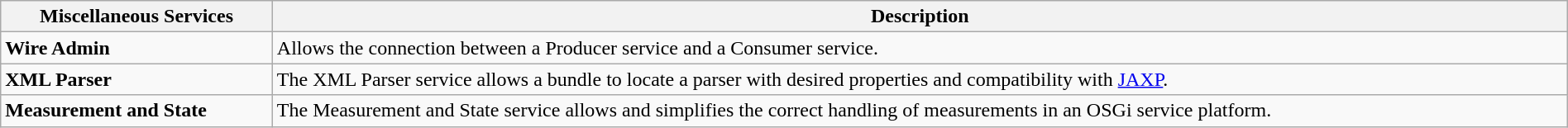<table class="wikitable" width = "100%">
<tr>
<th>Miscellaneous Services</th>
<th>Description</th>
</tr>
<tr>
<td><strong>Wire Admin</strong></td>
<td>Allows the connection between a Producer service and a Consumer service.</td>
</tr>
<tr>
<td><strong>XML Parser</strong></td>
<td>The XML Parser service allows a bundle to locate a parser with desired properties and compatibility with <a href='#'>JAXP</a>.</td>
</tr>
<tr>
<td><strong>Measurement and State</strong></td>
<td>The Measurement and State service allows and simplifies the correct handling of measurements in an OSGi service platform.</td>
</tr>
</table>
